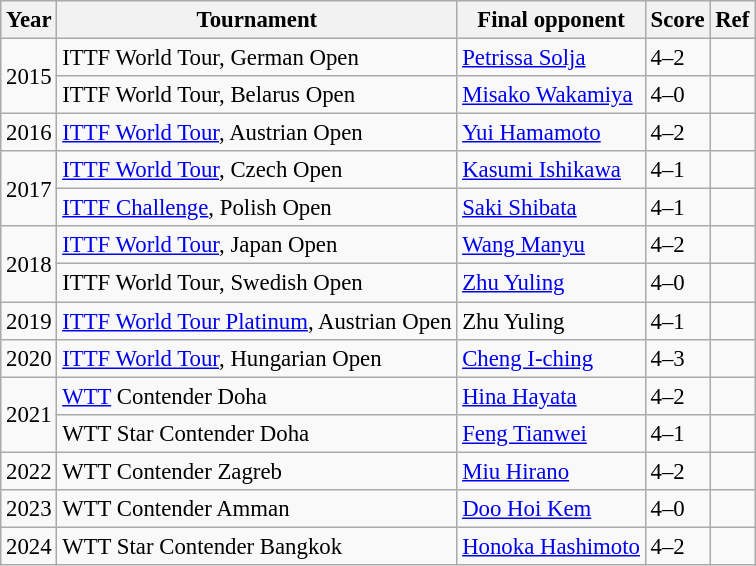<table class="wikitable" style="font-size: 95%;">
<tr>
<th>Year</th>
<th>Tournament</th>
<th>Final opponent</th>
<th>Score</th>
<th>Ref</th>
</tr>
<tr>
<td rowspan="2">2015</td>
<td>ITTF World Tour, German Open</td>
<td> <a href='#'>Petrissa Solja</a></td>
<td>4–2</td>
<td></td>
</tr>
<tr>
<td>ITTF World Tour, Belarus Open</td>
<td> <a href='#'>Misako Wakamiya</a></td>
<td>4–0</td>
<td></td>
</tr>
<tr>
<td>2016</td>
<td><a href='#'>ITTF World Tour</a>, Austrian Open</td>
<td> <a href='#'>Yui Hamamoto</a></td>
<td>4–2</td>
<td></td>
</tr>
<tr>
<td rowspan="2">2017</td>
<td><a href='#'>ITTF World Tour</a>, Czech Open</td>
<td> <a href='#'>Kasumi Ishikawa</a></td>
<td>4–1</td>
<td></td>
</tr>
<tr>
<td><a href='#'>ITTF Challenge</a>, Polish Open</td>
<td> <a href='#'>Saki Shibata</a></td>
<td>4–1</td>
<td></td>
</tr>
<tr>
<td rowspan="2">2018</td>
<td><a href='#'>ITTF World Tour</a>, Japan Open</td>
<td> <a href='#'>Wang Manyu</a></td>
<td>4–2</td>
<td></td>
</tr>
<tr>
<td>ITTF World Tour, Swedish Open</td>
<td> <a href='#'>Zhu Yuling</a></td>
<td>4–0</td>
<td></td>
</tr>
<tr>
<td>2019</td>
<td><a href='#'>ITTF World Tour Platinum</a>, Austrian Open</td>
<td> Zhu Yuling</td>
<td>4–1</td>
<td></td>
</tr>
<tr>
<td>2020</td>
<td><a href='#'>ITTF World Tour</a>, Hungarian Open</td>
<td> <a href='#'>Cheng I-ching</a></td>
<td>4–3</td>
<td></td>
</tr>
<tr>
<td rowspan="2">2021</td>
<td><a href='#'>WTT</a> Contender Doha</td>
<td> <a href='#'>Hina Hayata</a></td>
<td>4–2</td>
<td></td>
</tr>
<tr>
<td>WTT Star Contender Doha</td>
<td> <a href='#'>Feng Tianwei</a></td>
<td>4–1</td>
<td></td>
</tr>
<tr>
<td>2022</td>
<td>WTT Contender Zagreb</td>
<td> <a href='#'>Miu Hirano</a></td>
<td>4–2</td>
<td></td>
</tr>
<tr>
<td>2023</td>
<td>WTT Contender Amman</td>
<td> <a href='#'>Doo Hoi Kem</a></td>
<td>4–0</td>
<td></td>
</tr>
<tr>
<td>2024</td>
<td>WTT Star Contender Bangkok</td>
<td> <a href='#'>Honoka Hashimoto</a></td>
<td>4–2</td>
<td></td>
</tr>
</table>
